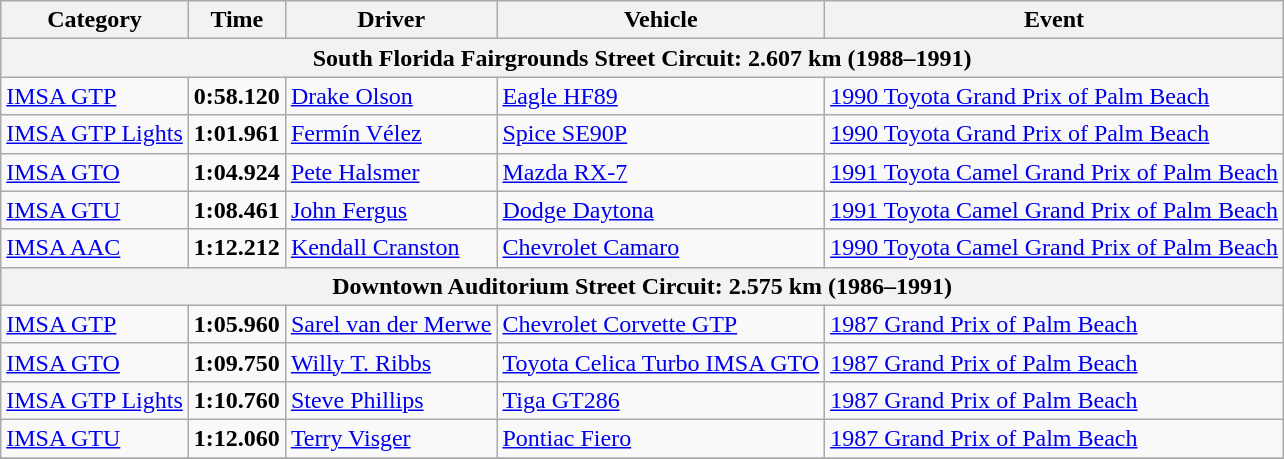<table class="wikitable">
<tr>
<th>Category</th>
<th>Time</th>
<th>Driver</th>
<th>Vehicle</th>
<th>Event</th>
</tr>
<tr>
<th colspan=5>South Florida Fairgrounds Street Circuit: 2.607 km (1988–1991)</th>
</tr>
<tr>
<td><a href='#'>IMSA GTP</a></td>
<td><strong>0:58.120</strong></td>
<td><a href='#'>Drake Olson</a></td>
<td><a href='#'>Eagle HF89</a></td>
<td><a href='#'>1990 Toyota Grand Prix of Palm Beach</a></td>
</tr>
<tr>
<td><a href='#'>IMSA GTP Lights</a></td>
<td><strong>1:01.961</strong></td>
<td><a href='#'>Fermín Vélez</a></td>
<td><a href='#'>Spice SE90P</a></td>
<td><a href='#'>1990 Toyota Grand Prix of Palm Beach</a></td>
</tr>
<tr>
<td><a href='#'>IMSA GTO</a></td>
<td><strong>1:04.924</strong></td>
<td><a href='#'>Pete Halsmer</a></td>
<td><a href='#'>Mazda RX-7</a></td>
<td><a href='#'>1991 Toyota Camel Grand Prix of Palm Beach</a></td>
</tr>
<tr>
<td><a href='#'>IMSA GTU</a></td>
<td><strong>1:08.461</strong></td>
<td><a href='#'>John Fergus</a></td>
<td><a href='#'>Dodge Daytona</a></td>
<td><a href='#'>1991 Toyota Camel Grand Prix of Palm Beach</a></td>
</tr>
<tr>
<td><a href='#'>IMSA AAC</a></td>
<td><strong>1:12.212</strong></td>
<td><a href='#'>Kendall Cranston</a></td>
<td><a href='#'>Chevrolet Camaro</a></td>
<td><a href='#'>1990 Toyota Camel Grand Prix of Palm Beach</a></td>
</tr>
<tr>
<th colspan=5>Downtown Auditorium Street Circuit: 2.575 km (1986–1991)</th>
</tr>
<tr>
<td><a href='#'>IMSA GTP</a></td>
<td><strong>1:05.960</strong></td>
<td><a href='#'>Sarel van der Merwe</a></td>
<td><a href='#'>Chevrolet Corvette GTP</a></td>
<td><a href='#'>1987 Grand Prix of Palm Beach</a></td>
</tr>
<tr>
<td><a href='#'>IMSA GTO</a></td>
<td><strong>1:09.750</strong></td>
<td><a href='#'>Willy T. Ribbs</a></td>
<td><a href='#'>Toyota Celica Turbo IMSA GTO</a></td>
<td><a href='#'>1987 Grand Prix of Palm Beach</a></td>
</tr>
<tr>
<td><a href='#'>IMSA GTP Lights</a></td>
<td><strong>1:10.760</strong></td>
<td><a href='#'>Steve Phillips</a></td>
<td><a href='#'>Tiga GT286</a></td>
<td><a href='#'>1987 Grand Prix of Palm Beach</a></td>
</tr>
<tr>
<td><a href='#'>IMSA GTU</a></td>
<td><strong>1:12.060</strong></td>
<td><a href='#'>Terry Visger</a></td>
<td><a href='#'>Pontiac Fiero</a></td>
<td><a href='#'>1987 Grand Prix of Palm Beach</a></td>
</tr>
<tr>
</tr>
</table>
